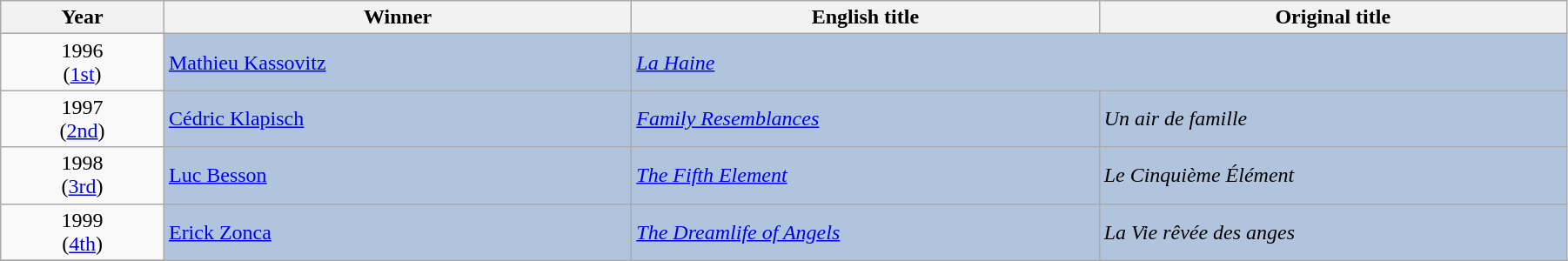<table class="wikitable" width="95%" cellpadding="5">
<tr>
<th width="100"><strong>Year</strong></th>
<th width="300"><strong>Winner</strong></th>
<th width="300"><strong>English title</strong></th>
<th width="300"><strong>Original title</strong></th>
</tr>
<tr>
<td style="text-align:center;">1996<br>(<a href='#'>1st</a>)</td>
<td style="background:#B0C4DE;"><a href='#'>Mathieu Kassovitz</a></td>
<td colspan="2" style="background:#B0C4DE;"><em><a href='#'>La Haine</a></em></td>
</tr>
<tr>
<td style="text-align:center;">1997<br>(<a href='#'>2nd</a>)</td>
<td style="background:#B0C4DE;"><a href='#'>Cédric Klapisch</a></td>
<td style="background:#B0C4DE;"><em><a href='#'>Family Resemblances</a></em></td>
<td style="background:#B0C4DE;"><em>Un air de famille</em></td>
</tr>
<tr>
<td style="text-align:center;">1998<br>(<a href='#'>3rd</a>)</td>
<td style="background:#B0C4DE;"><a href='#'>Luc Besson</a></td>
<td style="background:#B0C4DE;"><em><a href='#'>The Fifth Element</a></em></td>
<td style="background:#B0C4DE;"><em>Le Cinquième Élément</em></td>
</tr>
<tr>
<td style="text-align:center;">1999<br>(<a href='#'>4th</a>)</td>
<td style="background:#B0C4DE;"><a href='#'>Erick Zonca</a></td>
<td style="background:#B0C4DE;"><em><a href='#'>The Dreamlife of Angels</a></em></td>
<td style="background:#B0C4DE;"><em>La Vie rêvée des anges</em></td>
</tr>
<tr>
</tr>
</table>
